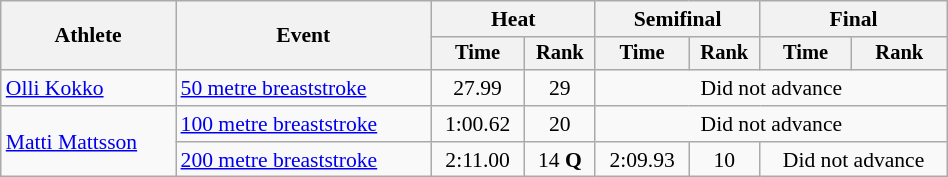<table class="wikitable" style="text-align:center; font-size:90%; width:50%;">
<tr>
<th rowspan="2">Athlete</th>
<th rowspan="2">Event</th>
<th colspan="2">Heat</th>
<th colspan="2">Semifinal</th>
<th colspan="2">Final</th>
</tr>
<tr style="font-size:95%">
<th>Time</th>
<th>Rank</th>
<th>Time</th>
<th>Rank</th>
<th>Time</th>
<th>Rank</th>
</tr>
<tr>
<td align=left><a href='#'>Olli Kokko</a></td>
<td align=left><a href='#'>50 metre breaststroke</a></td>
<td>27.99</td>
<td>29</td>
<td colspan=4>Did not advance</td>
</tr>
<tr>
<td align=left rowspan=2><a href='#'>Matti Mattsson</a></td>
<td align=left><a href='#'>100 metre breaststroke</a></td>
<td>1:00.62</td>
<td>20</td>
<td colspan=4>Did not advance</td>
</tr>
<tr>
<td align=left><a href='#'>200 metre breaststroke</a></td>
<td>2:11.00</td>
<td>14 <strong>Q</strong></td>
<td>2:09.93</td>
<td>10</td>
<td colspan=2>Did not advance</td>
</tr>
</table>
